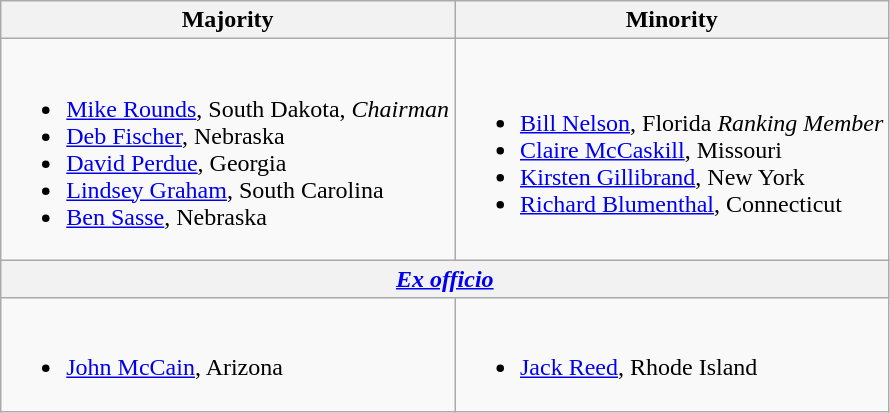<table class=wikitable>
<tr>
<th>Majority</th>
<th>Minority</th>
</tr>
<tr>
<td><br><ul><li><a href='#'>Mike Rounds</a>, South Dakota, <em>Chairman</em></li><li><a href='#'>Deb Fischer</a>, Nebraska</li><li><a href='#'>David Perdue</a>, Georgia</li><li><a href='#'>Lindsey Graham</a>, South Carolina</li><li><a href='#'>Ben Sasse</a>, Nebraska</li></ul></td>
<td><br><ul><li><a href='#'>Bill Nelson</a>, Florida <em>Ranking Member</em></li><li><a href='#'>Claire McCaskill</a>, Missouri</li><li><a href='#'>Kirsten Gillibrand</a>, New York</li><li><a href='#'>Richard Blumenthal</a>, Connecticut</li></ul></td>
</tr>
<tr>
<th colspan=2><em><a href='#'>Ex officio</a></em></th>
</tr>
<tr>
<td><br><ul><li><a href='#'>John McCain</a>, Arizona</li></ul></td>
<td><br><ul><li><a href='#'>Jack Reed</a>, Rhode Island</li></ul></td>
</tr>
</table>
